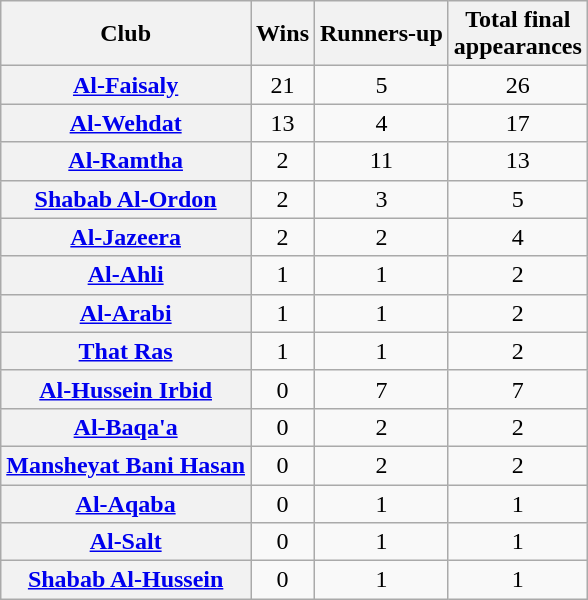<table class="wikitable sortable plainrowheaders" style="text-align:center">
<tr>
<th scope="col">Club</th>
<th scope="col">Wins</th>
<th scope="col">Runners-up</th>
<th scope="col">Total final<br>appearances</th>
</tr>
<tr>
<th scope="row"><a href='#'>Al-Faisaly</a></th>
<td>21</td>
<td>5</td>
<td>26</td>
</tr>
<tr>
<th scope="row"><a href='#'>Al-Wehdat</a></th>
<td>13</td>
<td>4</td>
<td>17</td>
</tr>
<tr>
<th scope="row"><a href='#'>Al-Ramtha</a></th>
<td>2</td>
<td>11</td>
<td>13</td>
</tr>
<tr>
<th scope="row"><a href='#'>Shabab Al-Ordon</a></th>
<td>2</td>
<td>3</td>
<td>5</td>
</tr>
<tr>
<th scope="row"><a href='#'>Al-Jazeera</a></th>
<td>2</td>
<td>2</td>
<td>4</td>
</tr>
<tr>
<th scope="row"><a href='#'>Al-Ahli</a></th>
<td>1</td>
<td>1</td>
<td>2</td>
</tr>
<tr>
<th scope="row"><a href='#'>Al-Arabi</a></th>
<td>1</td>
<td>1</td>
<td>2</td>
</tr>
<tr>
<th scope="row"><a href='#'>That Ras</a></th>
<td>1</td>
<td>1</td>
<td>2</td>
</tr>
<tr>
<th scope="row"><a href='#'>Al-Hussein Irbid</a></th>
<td>0</td>
<td>7</td>
<td>7</td>
</tr>
<tr>
<th scope="row"><a href='#'>Al-Baqa'a</a></th>
<td>0</td>
<td>2</td>
<td>2</td>
</tr>
<tr>
<th scope="row"><a href='#'>Mansheyat Bani Hasan</a></th>
<td>0</td>
<td>2</td>
<td>2</td>
</tr>
<tr>
<th scope="row"><a href='#'> Al-Aqaba</a></th>
<td>0</td>
<td>1</td>
<td>1</td>
</tr>
<tr>
<th scope="row"><a href='#'>Al-Salt</a></th>
<td>0</td>
<td>1</td>
<td>1</td>
</tr>
<tr>
<th scope="row"><a href='#'>Shabab Al-Hussein</a></th>
<td>0</td>
<td>1</td>
<td>1</td>
</tr>
</table>
